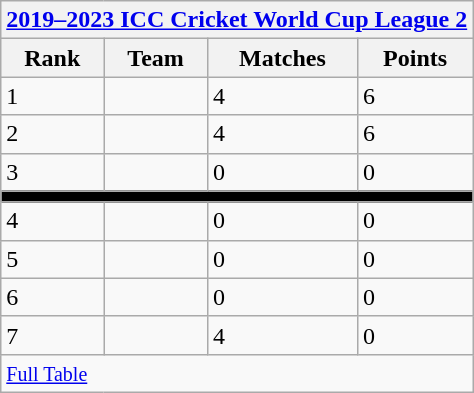<table class="wikitable" style="white-space: nowrap;" style="text-align:center">
<tr>
<th colspan="4"><a href='#'>2019–2023 ICC Cricket World Cup League 2</a></th>
</tr>
<tr>
<th>Rank</th>
<th>Team</th>
<th>Matches</th>
<th>Points</th>
</tr>
<tr>
<td>1</td>
<td style="text-align:left"></td>
<td>4</td>
<td>6</td>
</tr>
<tr>
<td>2</td>
<td style="text-align:left"></td>
<td>4</td>
<td>6</td>
</tr>
<tr>
<td>3</td>
<td style="text-align:left"></td>
<td>0</td>
<td>0</td>
</tr>
<tr>
<td colspan="4" style="background-color:#000"></td>
</tr>
<tr>
<td>4</td>
<td style="text-align:left"></td>
<td>0</td>
<td>0</td>
</tr>
<tr>
<td>5</td>
<td style="text-align:left"></td>
<td>0</td>
<td>0</td>
</tr>
<tr>
<td>6</td>
<td style="text-align:left"></td>
<td>0</td>
<td>0</td>
</tr>
<tr>
<td>7</td>
<td style="text-align:left"></td>
<td>4</td>
<td>0</td>
</tr>
<tr>
<td colspan="4"><small><a href='#'>Full Table</a></small></td>
</tr>
</table>
